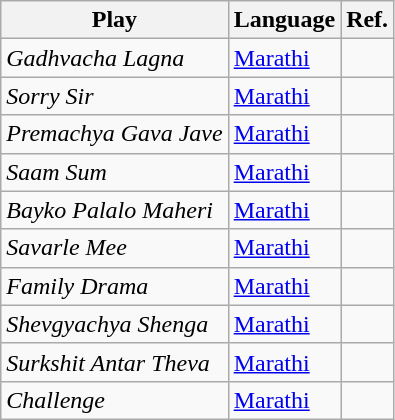<table class="wikitable">
<tr>
<th>Play</th>
<th>Language</th>
<th>Ref.</th>
</tr>
<tr>
<td><em>Gadhvacha Lagna</em></td>
<td><a href='#'>Marathi</a></td>
<td></td>
</tr>
<tr>
<td><em>Sorry Sir</em></td>
<td><a href='#'>Marathi</a></td>
<td></td>
</tr>
<tr>
<td><em>Premachya Gava Jave</em></td>
<td><a href='#'>Marathi</a></td>
<td></td>
</tr>
<tr>
<td><em>Saam Sum</em></td>
<td><a href='#'>Marathi</a></td>
<td></td>
</tr>
<tr>
<td><em>Bayko Palalo Maheri</em></td>
<td><a href='#'>Marathi</a></td>
<td></td>
</tr>
<tr>
<td><em>Savarle Mee</em></td>
<td><a href='#'>Marathi</a></td>
<td></td>
</tr>
<tr>
<td><em>Family Drama</em></td>
<td><a href='#'>Marathi</a></td>
<td></td>
</tr>
<tr>
<td><em>Shevgyachya Shenga</em></td>
<td><a href='#'>Marathi</a></td>
<td></td>
</tr>
<tr>
<td><em>Surkshit Antar Theva</em></td>
<td><a href='#'>Marathi</a></td>
<td></td>
</tr>
<tr>
<td><em>Challenge</em></td>
<td><a href='#'>Marathi</a></td>
<td></td>
</tr>
</table>
